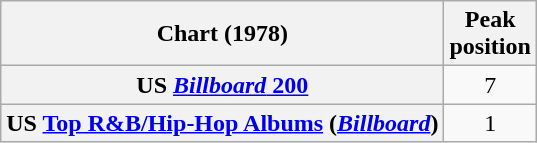<table class="wikitable sortable plainrowheaders" style="text-align:center">
<tr>
<th scope="col">Chart (1978)</th>
<th scope="col">Peak<br> position</th>
</tr>
<tr>
<th scope="row">US <a href='#'><em>Billboard</em> 200</a></th>
<td>7</td>
</tr>
<tr>
<th scope="row">US <a href='#'>Top R&B/Hip-Hop Albums</a> (<em><a href='#'>Billboard</a></em>)</th>
<td>1</td>
</tr>
</table>
